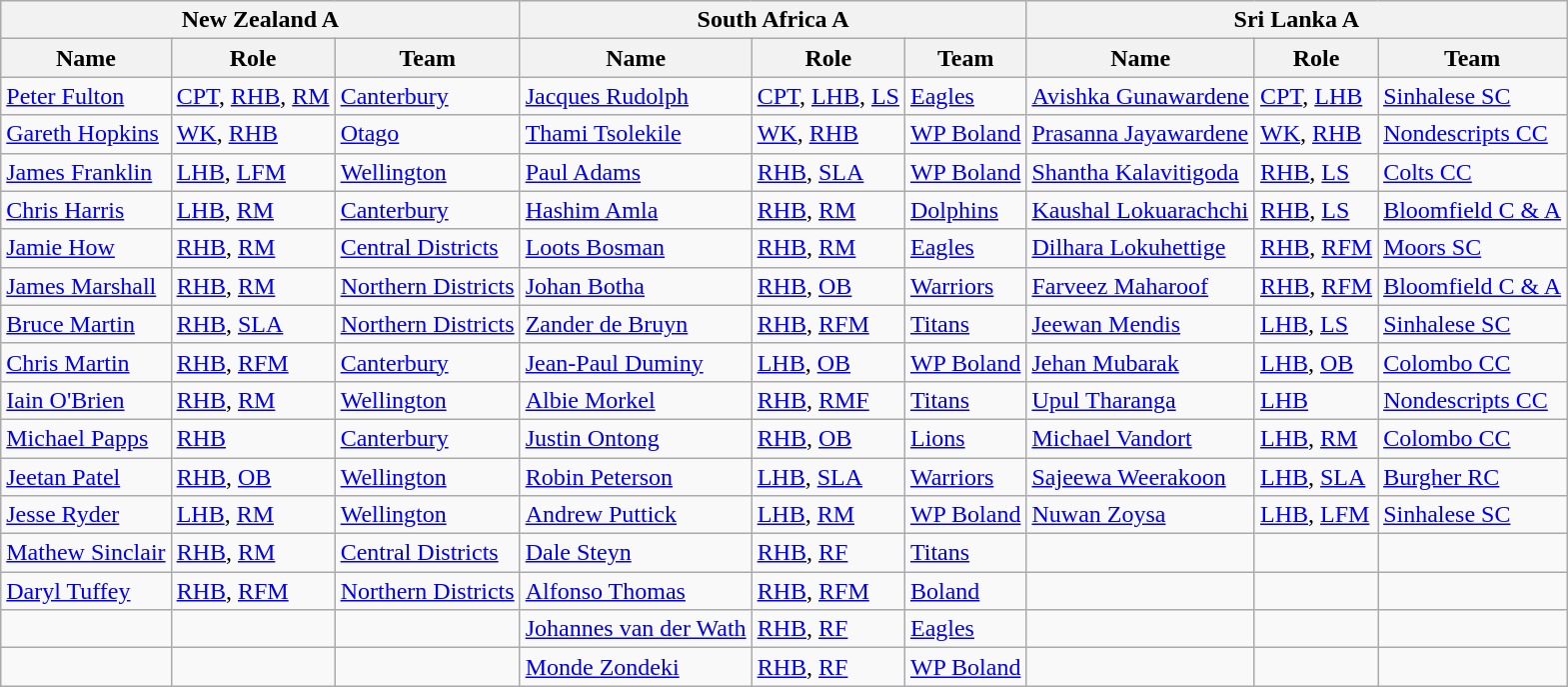<table class="wikitable">
<tr>
<th colspan="3">New Zealand A</th>
<th colspan="3">South Africa A</th>
<th colspan="3">Sri Lanka A</th>
</tr>
<tr>
<th>Name</th>
<th>Role</th>
<th>Team</th>
<th>Name</th>
<th>Role</th>
<th>Team</th>
<th>Name</th>
<th>Role</th>
<th>Team</th>
</tr>
<tr>
<td><a href='#'>Peter Fulton</a></td>
<td><a href='#'>CPT</a>, <a href='#'>RHB</a>, <a href='#'>RM</a></td>
<td><a href='#'>Canterbury</a></td>
<td><a href='#'>Jacques Rudolph</a></td>
<td><a href='#'>CPT</a>, <a href='#'>LHB</a>, <a href='#'>LS</a></td>
<td><a href='#'>Eagles</a></td>
<td><a href='#'>Avishka Gunawardene</a></td>
<td><a href='#'>CPT</a>, <a href='#'>LHB</a></td>
<td><a href='#'>Sinhalese SC</a></td>
</tr>
<tr>
<td><a href='#'>Gareth Hopkins</a></td>
<td><a href='#'>WK</a>, <a href='#'>RHB</a></td>
<td><a href='#'>Otago</a></td>
<td><a href='#'>Thami Tsolekile</a></td>
<td><a href='#'>WK</a>, <a href='#'>RHB</a></td>
<td><a href='#'>WP Boland</a></td>
<td><a href='#'>Prasanna Jayawardene</a></td>
<td><a href='#'>WK</a>, <a href='#'>RHB</a></td>
<td><a href='#'>Nondescripts CC</a></td>
</tr>
<tr>
<td><a href='#'>James Franklin</a></td>
<td><a href='#'>LHB</a>, <a href='#'>LFM</a></td>
<td><a href='#'>Wellington</a></td>
<td><a href='#'>Paul Adams</a></td>
<td><a href='#'>RHB</a>, <a href='#'>SLA</a></td>
<td><a href='#'>WP Boland</a></td>
<td><a href='#'>Shantha Kalavitigoda</a></td>
<td><a href='#'>RHB</a>, <a href='#'>LS</a></td>
<td><a href='#'>Colts CC</a></td>
</tr>
<tr>
<td><a href='#'>Chris Harris</a></td>
<td><a href='#'>LHB</a>, <a href='#'>RM</a></td>
<td><a href='#'>Canterbury</a></td>
<td><a href='#'>Hashim Amla</a></td>
<td><a href='#'>RHB</a>, <a href='#'>RM</a></td>
<td><a href='#'>Dolphins</a></td>
<td><a href='#'>Kaushal Lokuarachchi</a></td>
<td><a href='#'>RHB</a>, <a href='#'>LS</a></td>
<td><a href='#'>Bloomfield C & A</a></td>
</tr>
<tr>
<td><a href='#'>Jamie How</a></td>
<td><a href='#'>RHB</a>, <a href='#'>RM</a></td>
<td><a href='#'>Central Districts</a></td>
<td><a href='#'>Loots Bosman</a></td>
<td><a href='#'>RHB</a>, <a href='#'>RM</a></td>
<td><a href='#'>Eagles</a></td>
<td><a href='#'>Dilhara Lokuhettige</a></td>
<td><a href='#'>RHB</a>, <a href='#'>RFM</a></td>
<td><a href='#'>Moors SC</a></td>
</tr>
<tr>
<td><a href='#'>James Marshall</a></td>
<td><a href='#'>RHB</a>, <a href='#'>RM</a></td>
<td><a href='#'>Northern Districts</a></td>
<td><a href='#'>Johan Botha</a></td>
<td><a href='#'>RHB</a>, <a href='#'>OB</a></td>
<td><a href='#'>Warriors</a></td>
<td><a href='#'>Farveez Maharoof</a></td>
<td><a href='#'>RHB</a>, <a href='#'>RFM</a></td>
<td><a href='#'>Bloomfield C & A</a></td>
</tr>
<tr>
<td><a href='#'>Bruce Martin</a></td>
<td><a href='#'>RHB</a>, <a href='#'>SLA</a></td>
<td><a href='#'>Northern Districts</a></td>
<td><a href='#'>Zander de Bruyn</a></td>
<td><a href='#'>RHB</a>, <a href='#'>RFM</a></td>
<td><a href='#'>Titans</a></td>
<td><a href='#'>Jeewan Mendis</a></td>
<td><a href='#'>LHB</a>, <a href='#'>LS</a></td>
<td><a href='#'>Sinhalese SC</a></td>
</tr>
<tr>
<td><a href='#'>Chris Martin</a></td>
<td><a href='#'>RHB</a>, <a href='#'>RFM</a></td>
<td><a href='#'>Canterbury</a></td>
<td><a href='#'>Jean-Paul Duminy</a></td>
<td><a href='#'>LHB</a>, <a href='#'>OB</a></td>
<td><a href='#'>WP Boland</a></td>
<td><a href='#'>Jehan Mubarak</a></td>
<td><a href='#'>LHB</a>, <a href='#'>OB</a></td>
<td><a href='#'>Colombo CC</a></td>
</tr>
<tr>
<td><a href='#'>Iain O'Brien</a></td>
<td><a href='#'>RHB</a>, <a href='#'>RM</a></td>
<td><a href='#'>Wellington</a></td>
<td><a href='#'>Albie Morkel</a></td>
<td><a href='#'>RHB</a>, <a href='#'>RMF</a></td>
<td><a href='#'>Titans</a></td>
<td><a href='#'>Upul Tharanga</a></td>
<td><a href='#'>LHB</a></td>
<td><a href='#'>Nondescripts CC</a></td>
</tr>
<tr>
<td><a href='#'>Michael Papps</a></td>
<td><a href='#'>RHB</a></td>
<td><a href='#'>Canterbury</a></td>
<td><a href='#'>Justin Ontong</a></td>
<td><a href='#'>RHB</a>, <a href='#'>OB</a></td>
<td><a href='#'>Lions</a></td>
<td><a href='#'>Michael Vandort</a></td>
<td><a href='#'>LHB</a>, <a href='#'>RM</a></td>
<td><a href='#'>Colombo CC</a></td>
</tr>
<tr>
<td><a href='#'>Jeetan Patel</a></td>
<td><a href='#'>RHB</a>, <a href='#'>OB</a></td>
<td><a href='#'>Wellington</a></td>
<td><a href='#'>Robin Peterson</a></td>
<td><a href='#'>LHB</a>, <a href='#'>SLA</a></td>
<td><a href='#'>Warriors</a></td>
<td><a href='#'>Sajeewa Weerakoon</a></td>
<td><a href='#'>LHB</a>, <a href='#'>SLA</a></td>
<td><a href='#'>Burgher RC</a></td>
</tr>
<tr>
<td><a href='#'>Jesse Ryder</a></td>
<td><a href='#'>LHB</a>, <a href='#'>RM</a></td>
<td><a href='#'>Wellington</a></td>
<td><a href='#'>Andrew Puttick</a></td>
<td><a href='#'>LHB</a>, <a href='#'>RM</a></td>
<td><a href='#'>WP Boland</a></td>
<td><a href='#'>Nuwan Zoysa</a></td>
<td><a href='#'>LHB</a>, <a href='#'>LFM</a></td>
<td><a href='#'>Sinhalese SC</a></td>
</tr>
<tr>
<td><a href='#'>Mathew Sinclair</a></td>
<td><a href='#'>RHB</a>, <a href='#'>RM</a></td>
<td><a href='#'>Central Districts</a></td>
<td><a href='#'>Dale Steyn</a></td>
<td><a href='#'>RHB</a>, <a href='#'>RF</a></td>
<td><a href='#'>Titans</a></td>
<td></td>
<td></td>
<td></td>
</tr>
<tr>
<td><a href='#'>Daryl Tuffey</a></td>
<td><a href='#'>RHB</a>, <a href='#'>RFM</a></td>
<td><a href='#'>Northern Districts</a></td>
<td><a href='#'>Alfonso Thomas</a></td>
<td><a href='#'>RHB</a>, <a href='#'>RFM</a></td>
<td><a href='#'>Boland</a></td>
<td></td>
<td></td>
<td></td>
</tr>
<tr>
<td></td>
<td></td>
<td></td>
<td><a href='#'>Johannes van der Wath</a></td>
<td><a href='#'>RHB</a>, <a href='#'>RF</a></td>
<td><a href='#'>Eagles</a></td>
<td></td>
<td></td>
<td></td>
</tr>
<tr>
<td></td>
<td></td>
<td></td>
<td><a href='#'>Monde Zondeki</a></td>
<td><a href='#'>RHB</a>, <a href='#'>RF</a></td>
<td><a href='#'>WP Boland</a></td>
<td></td>
<td></td>
<td></td>
</tr>
</table>
